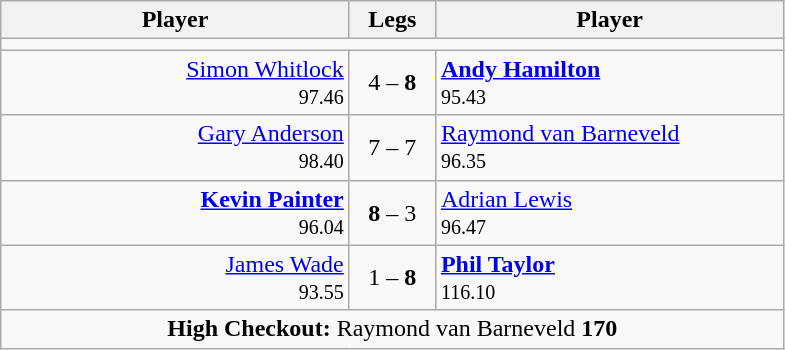<table class=wikitable style="text-align:center">
<tr>
<th width=225>Player</th>
<th width=50>Legs</th>
<th width=225>Player</th>
</tr>
<tr align=center>
<td colspan="3"></td>
</tr>
<tr align=left>
<td align=right><a href='#'>Simon Whitlock</a>  <br><small><span>97.46</span></small></td>
<td align=center>4 – <strong>8</strong></td>
<td> <strong><a href='#'>Andy Hamilton</a></strong> <br><small><span>95.43</span></small></td>
</tr>
<tr align=left>
<td align=right><a href='#'>Gary Anderson</a>  <br><small><span>98.40</span></small></td>
<td align=center>7 – 7</td>
<td> <a href='#'>Raymond van Barneveld</a> <br><small><span>96.35</span></small></td>
</tr>
<tr align=left>
<td align=right><strong><a href='#'>Kevin Painter</a></strong>  <br><small><span>96.04</span></small></td>
<td align=center><strong>8</strong> – 3</td>
<td> <a href='#'>Adrian Lewis</a> <br><small><span>96.47</span></small></td>
</tr>
<tr align=left>
<td align=right><a href='#'>James Wade</a>  <br><small><span>93.55</span></small></td>
<td align=center>1 – <strong>8</strong></td>
<td> <strong><a href='#'>Phil Taylor</a></strong> <br><small><span>116.10</span></small></td>
</tr>
<tr align=center>
<td colspan="3"><strong>High Checkout:</strong> Raymond van Barneveld <strong>170</strong></td>
</tr>
</table>
